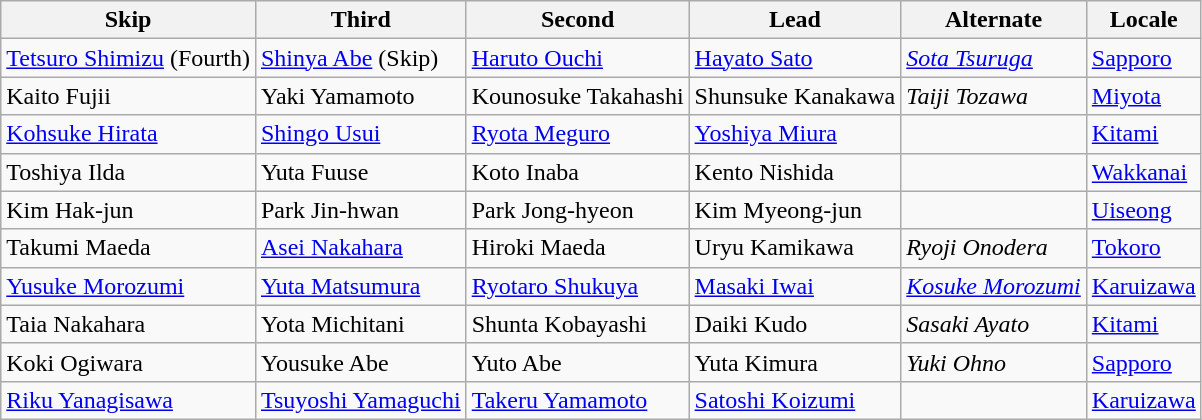<table class=wikitable>
<tr>
<th scope="col">Skip</th>
<th scope="col">Third</th>
<th scope="col">Second</th>
<th scope="col">Lead</th>
<th scope="col">Alternate</th>
<th scope="col">Locale</th>
</tr>
<tr>
<td><a href='#'>Tetsuro Shimizu</a> (Fourth)</td>
<td><a href='#'>Shinya Abe</a> (Skip)</td>
<td><a href='#'>Haruto Ouchi</a></td>
<td><a href='#'>Hayato Sato</a></td>
<td><em><a href='#'>Sota Tsuruga</a></em></td>
<td> <a href='#'>Sapporo</a></td>
</tr>
<tr>
<td>Kaito Fujii</td>
<td>Yaki Yamamoto</td>
<td>Kounosuke Takahashi</td>
<td>Shunsuke Kanakawa</td>
<td><em>Taiji Tozawa</em></td>
<td> <a href='#'>Miyota</a></td>
</tr>
<tr>
<td><a href='#'>Kohsuke Hirata</a></td>
<td><a href='#'>Shingo Usui</a></td>
<td><a href='#'>Ryota Meguro</a></td>
<td><a href='#'>Yoshiya Miura</a></td>
<td></td>
<td> <a href='#'>Kitami</a></td>
</tr>
<tr>
<td>Toshiya Ilda</td>
<td>Yuta Fuuse</td>
<td>Koto Inaba</td>
<td>Kento Nishida</td>
<td></td>
<td> <a href='#'>Wakkanai</a></td>
</tr>
<tr>
<td>Kim Hak-jun</td>
<td>Park Jin-hwan</td>
<td>Park Jong-hyeon</td>
<td>Kim Myeong-jun</td>
<td></td>
<td> <a href='#'>Uiseong</a></td>
</tr>
<tr>
<td>Takumi Maeda</td>
<td><a href='#'>Asei Nakahara</a></td>
<td>Hiroki Maeda</td>
<td>Uryu Kamikawa</td>
<td><em>Ryoji Onodera</em></td>
<td> <a href='#'>Tokoro</a></td>
</tr>
<tr>
<td><a href='#'>Yusuke Morozumi</a></td>
<td><a href='#'>Yuta Matsumura</a></td>
<td><a href='#'>Ryotaro Shukuya</a></td>
<td><a href='#'>Masaki Iwai</a></td>
<td><em><a href='#'>Kosuke Morozumi</a></em></td>
<td> <a href='#'>Karuizawa</a></td>
</tr>
<tr>
<td>Taia Nakahara</td>
<td>Yota Michitani</td>
<td>Shunta Kobayashi</td>
<td>Daiki Kudo</td>
<td><em>Sasaki Ayato</em></td>
<td> <a href='#'>Kitami</a></td>
</tr>
<tr>
<td>Koki Ogiwara</td>
<td>Yousuke Abe</td>
<td>Yuto Abe</td>
<td>Yuta Kimura</td>
<td><em>Yuki Ohno</em></td>
<td> <a href='#'>Sapporo</a></td>
</tr>
<tr>
<td><a href='#'>Riku Yanagisawa</a></td>
<td><a href='#'>Tsuyoshi Yamaguchi</a></td>
<td><a href='#'>Takeru Yamamoto</a></td>
<td><a href='#'>Satoshi Koizumi</a></td>
<td></td>
<td> <a href='#'>Karuizawa</a></td>
</tr>
</table>
